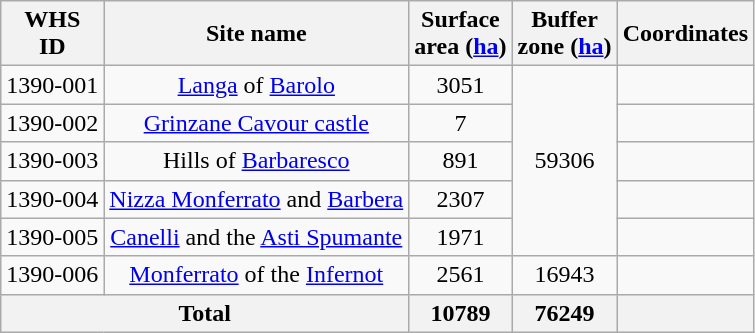<table class="wikitable sortable" style="text-align:center">
<tr>
<th>WHS<br>ID</th>
<th>Site name</th>
<th>Surface<br>area (<a href='#'>ha</a>)</th>
<th>Buffer<br>zone (<a href='#'>ha</a>)</th>
<th>Coordinates</th>
</tr>
<tr>
<td>1390-001</td>
<td><a href='#'>Langa</a> of <a href='#'>Barolo</a></td>
<td>3051</td>
<td rowspan="5">59306</td>
<td></td>
</tr>
<tr>
<td>1390-002</td>
<td><a href='#'>Grinzane Cavour castle</a></td>
<td>7</td>
<td></td>
</tr>
<tr>
<td>1390-003</td>
<td>Hills of <a href='#'>Barbaresco</a></td>
<td>891</td>
<td></td>
</tr>
<tr>
<td>1390-004</td>
<td><a href='#'>Nizza Monferrato</a> and <a href='#'>Barbera</a></td>
<td>2307</td>
<td></td>
</tr>
<tr>
<td>1390-005</td>
<td><a href='#'>Canelli</a> and the <a href='#'>Asti Spumante</a></td>
<td>1971</td>
<td></td>
</tr>
<tr>
<td>1390-006</td>
<td><a href='#'>Monferrato</a> of the <a href='#'>Infernot</a></td>
<td>2561</td>
<td>16943</td>
<td></td>
</tr>
<tr>
<th colspan=2>Total</th>
<th>10789</th>
<th>76249</th>
<th></th>
</tr>
</table>
